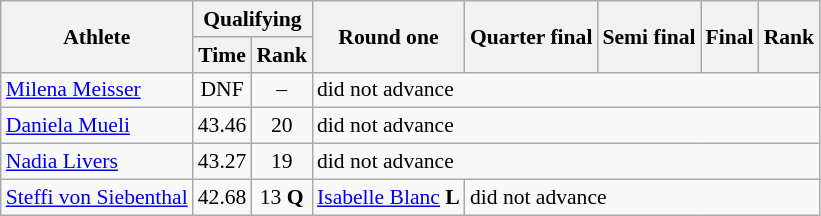<table class="wikitable" style="font-size:90%">
<tr>
<th rowspan="2">Athlete</th>
<th colspan="2">Qualifying</th>
<th rowspan="2">Round one</th>
<th rowspan="2">Quarter final</th>
<th rowspan="2">Semi final</th>
<th rowspan="2">Final</th>
<th rowspan="2">Rank</th>
</tr>
<tr>
<th>Time</th>
<th>Rank</th>
</tr>
<tr>
<td><a href='#'>Milena Meisser</a></td>
<td align="center">DNF</td>
<td align="center">–</td>
<td colspan="5">did not advance</td>
</tr>
<tr>
<td><a href='#'>Daniela Mueli</a></td>
<td align="center">43.46</td>
<td align="center">20</td>
<td colspan="5">did not advance</td>
</tr>
<tr>
<td><a href='#'>Nadia Livers</a></td>
<td align="center">43.27</td>
<td align="center">19</td>
<td colspan="5">did not advance</td>
</tr>
<tr>
<td><a href='#'>Steffi von Siebenthal</a></td>
<td align="center">42.68</td>
<td align="center">13 <strong>Q</strong></td>
<td> <a href='#'>Isabelle Blanc</a> <strong>L</strong></td>
<td colspan="4">did not advance</td>
</tr>
</table>
